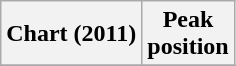<table class="wikitable plainrowheaders sortable" style="text-align:center;">
<tr>
<th>Chart (2011)</th>
<th>Peak<br>position</th>
</tr>
<tr>
</tr>
</table>
